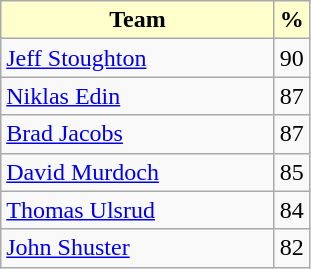<table class="wikitable">
<tr>
<th style="background:#ffc; width:175px;">Team</th>
<th style="background:#ffc;">%</th>
</tr>
<tr>
<td> <a href='#'>Jeff Stoughton</a></td>
<td>90</td>
</tr>
<tr>
<td> <a href='#'>Niklas Edin</a></td>
<td>87</td>
</tr>
<tr>
<td> <a href='#'>Brad Jacobs</a></td>
<td>87</td>
</tr>
<tr>
<td> <a href='#'>David Murdoch</a></td>
<td>85</td>
</tr>
<tr>
<td> <a href='#'>Thomas Ulsrud</a></td>
<td>84</td>
</tr>
<tr>
<td> <a href='#'>John Shuster</a></td>
<td>82</td>
</tr>
</table>
